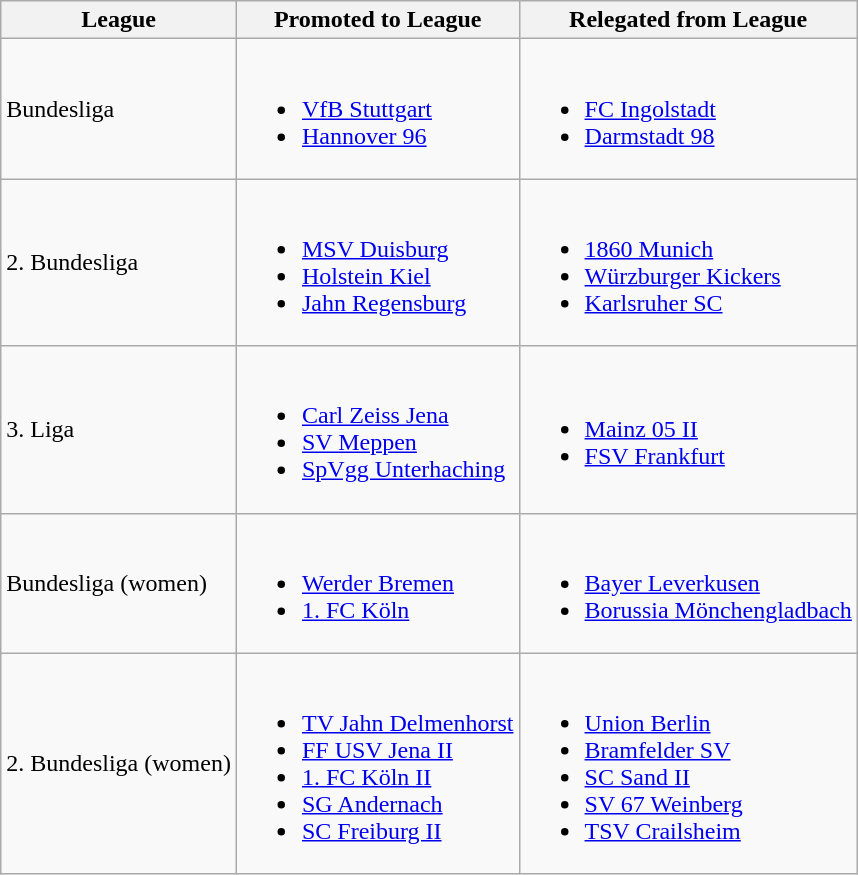<table class="wikitable">
<tr>
<th>League</th>
<th>Promoted to League</th>
<th>Relegated from League</th>
</tr>
<tr>
<td>Bundesliga</td>
<td><br><ul><li><a href='#'>VfB Stuttgart</a></li><li><a href='#'>Hannover 96</a></li></ul></td>
<td><br><ul><li><a href='#'>FC Ingolstadt</a></li><li><a href='#'>Darmstadt 98</a></li></ul></td>
</tr>
<tr>
<td>2. Bundesliga</td>
<td><br><ul><li><a href='#'>MSV Duisburg</a></li><li><a href='#'>Holstein Kiel</a></li><li><a href='#'>Jahn Regensburg</a></li></ul></td>
<td><br><ul><li><a href='#'>1860 Munich</a></li><li><a href='#'>Würzburger Kickers</a></li><li><a href='#'>Karlsruher SC</a></li></ul></td>
</tr>
<tr>
<td>3. Liga</td>
<td><br><ul><li><a href='#'>Carl Zeiss Jena</a></li><li><a href='#'>SV Meppen</a></li><li><a href='#'>SpVgg Unterhaching</a></li></ul></td>
<td><br><ul><li><a href='#'>Mainz 05 II</a></li><li><a href='#'>FSV Frankfurt</a></li></ul></td>
</tr>
<tr>
<td>Bundesliga (women)</td>
<td><br><ul><li><a href='#'>Werder Bremen</a></li><li><a href='#'>1. FC Köln</a></li></ul></td>
<td><br><ul><li><a href='#'>Bayer Leverkusen</a></li><li><a href='#'>Borussia Mönchengladbach</a></li></ul></td>
</tr>
<tr>
<td>2. Bundesliga (women)</td>
<td><br><ul><li><a href='#'>TV Jahn Delmenhorst</a></li><li><a href='#'>FF USV Jena II</a></li><li><a href='#'>1. FC Köln II</a></li><li><a href='#'>SG Andernach</a></li><li><a href='#'>SC Freiburg II</a></li></ul></td>
<td><br><ul><li><a href='#'>Union Berlin</a></li><li><a href='#'>Bramfelder SV</a></li><li><a href='#'>SC Sand II</a></li><li><a href='#'>SV 67 Weinberg</a></li><li><a href='#'>TSV Crailsheim</a></li></ul></td>
</tr>
</table>
